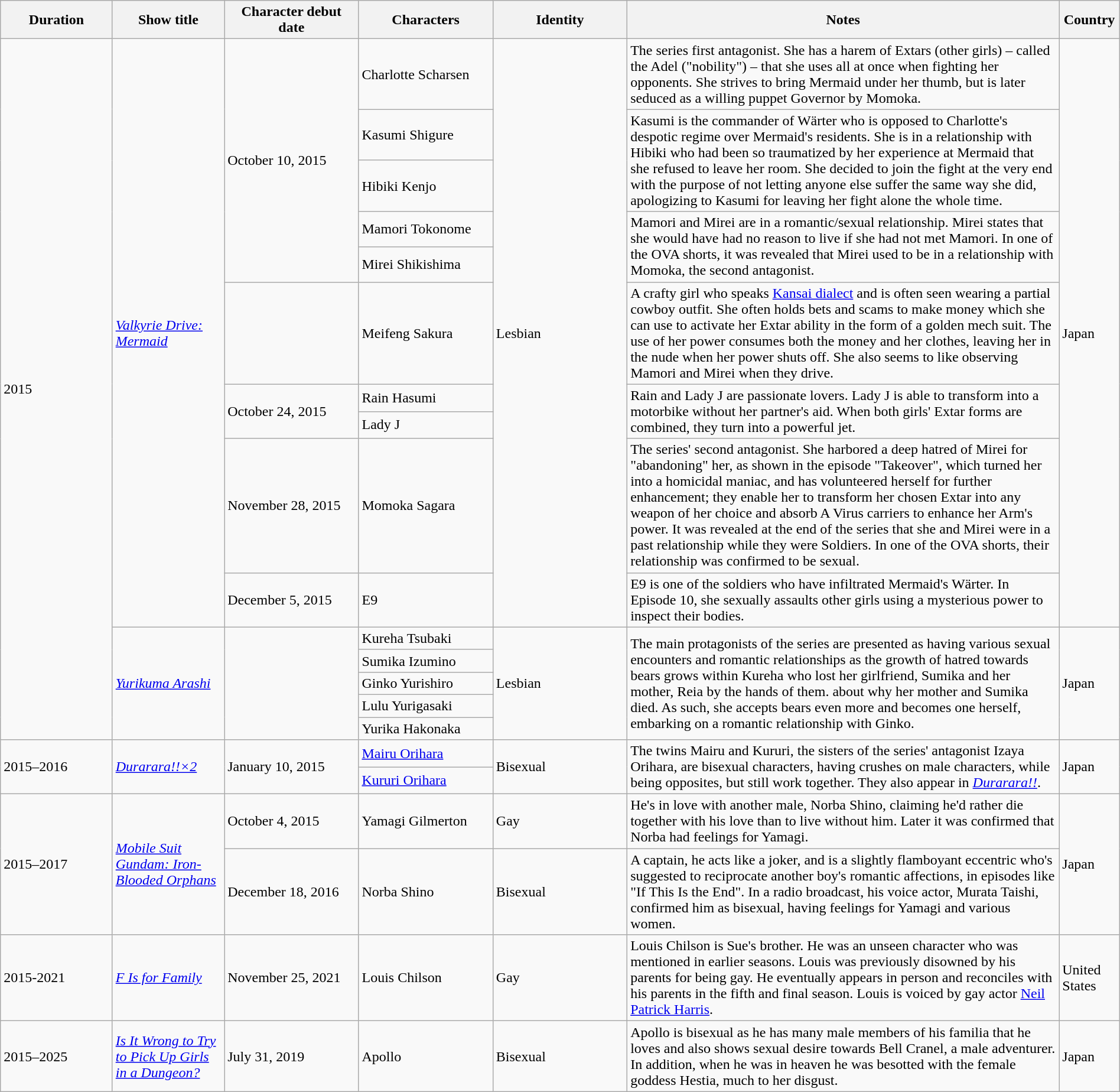<table class="wikitable sortable" style="width: 100%">
<tr>
<th scope="col" style="width:10%;">Duration</th>
<th scope="col" style="width:10%;">Show title</th>
<th scope="col" style="width:12%;">Character debut date</th>
<th scope="col" style="width:12%;">Characters</th>
<th scope="col" style="width:12%;">Identity</th>
<th>Notes</th>
<th>Country</th>
</tr>
<tr>
<td rowspan="15">2015</td>
<td rowspan="10"><em><a href='#'>Valkyrie Drive: Mermaid</a></em></td>
<td rowspan="5">October 10, 2015</td>
<td>Charlotte Scharsen</td>
<td rowspan="10">Lesbian</td>
<td>The series first antagonist. She has a harem of Extars (other girls) – called the Adel ("nobility") – that she uses all at once when fighting her opponents. She strives to bring Mermaid under her thumb, but is later seduced as a willing puppet Governor by Momoka.</td>
<td rowspan="10">Japan</td>
</tr>
<tr>
<td>Kasumi Shigure</td>
<td rowspan="2">Kasumi is the commander of Wärter who is opposed to Charlotte's despotic regime over Mermaid's residents. She is in a relationship with Hibiki who had been so traumatized by her experience at Mermaid that she refused to leave her room. She decided to join the fight at the very end with the purpose of not letting anyone else suffer the same way she did, apologizing to Kasumi for leaving her fight alone the whole time.</td>
</tr>
<tr>
<td>Hibiki Kenjo</td>
</tr>
<tr>
<td>Mamori Tokonome</td>
<td rowspan="2">Mamori and Mirei are in a romantic/sexual relationship. Mirei states that she would have had no reason to live if she had not met Mamori. In one of the OVA shorts, it was revealed that Mirei used to be in a relationship with Momoka, the second antagonist.</td>
</tr>
<tr>
<td>Mirei Shikishima</td>
</tr>
<tr>
<td></td>
<td>Meifeng Sakura</td>
<td>A crafty girl who speaks <a href='#'>Kansai dialect</a> and is often seen wearing a partial cowboy outfit. She often holds bets and scams to make money which she can use to activate her Extar ability in the form of a golden mech suit. The use of her power consumes both the money and her clothes, leaving her in the nude when her power shuts off. She also seems to like observing Mamori and Mirei when they drive.</td>
</tr>
<tr>
<td rowspan="2">October 24, 2015</td>
<td>Rain Hasumi</td>
<td rowspan="2">Rain and Lady J are passionate lovers. Lady J is able to transform into a motorbike without her partner's aid. When both girls' Extar forms are combined, they turn into a powerful jet.</td>
</tr>
<tr>
<td>Lady J</td>
</tr>
<tr>
<td>November 28, 2015</td>
<td>Momoka Sagara</td>
<td>The series' second antagonist. She harbored a deep hatred of Mirei for "abandoning" her, as shown in the episode "Takeover", which turned her into a homicidal maniac, and has volunteered herself for further enhancement; they enable her to transform her chosen Extar into any weapon of her choice and absorb A Virus carriers to enhance her Arm's power. It was revealed at the end of the series that she and Mirei were in a past relationship while they were Soldiers. In one of the OVA shorts, their relationship was confirmed to be sexual.</td>
</tr>
<tr>
<td>December 5, 2015</td>
<td>E9</td>
<td>E9 is one of the soldiers who have infiltrated Mermaid's Wärter. In Episode 10, she sexually assaults other girls using a mysterious power to inspect their bodies.</td>
</tr>
<tr>
<td rowspan="5"><em><a href='#'>Yurikuma Arashi</a></em></td>
<td rowspan="5"></td>
<td>Kureha Tsubaki</td>
<td rowspan="5">Lesbian</td>
<td rowspan="5">The main protagonists of the series are presented as having various sexual encounters and romantic relationships as the growth of hatred towards bears grows within Kureha who lost her girlfriend, Sumika and her mother, Reia by the hands of them. about why her mother and Sumika died. As such, she accepts bears even more and becomes one herself, embarking on a romantic relationship with Ginko.</td>
<td rowspan="5">Japan</td>
</tr>
<tr>
<td>Sumika Izumino</td>
</tr>
<tr>
<td>Ginko Yurishiro</td>
</tr>
<tr>
<td>Lulu Yurigasaki</td>
</tr>
<tr>
<td>Yurika Hakonaka</td>
</tr>
<tr>
<td rowspan="2">2015–2016</td>
<td rowspan="2"><em><a href='#'>Durarara!!×2</a></em></td>
<td rowspan="2">January 10, 2015</td>
<td><a href='#'>Mairu Orihara</a></td>
<td rowspan="2">Bisexual</td>
<td rowspan="2">The twins Mairu and Kururi, the sisters of the series' antagonist Izaya Orihara, are bisexual characters, having crushes on male characters, while being opposites, but still work together. They also appear in <em><a href='#'>Durarara!!</a></em>.</td>
<td rowspan="2">Japan</td>
</tr>
<tr>
<td><a href='#'>Kururi Orihara</a></td>
</tr>
<tr>
<td rowspan="2">2015–2017</td>
<td rowspan="2"><em><a href='#'>Mobile Suit Gundam: Iron-Blooded Orphans</a></em></td>
<td>October 4, 2015</td>
<td>Yamagi Gilmerton</td>
<td>Gay</td>
<td>He's in love with another male, Norba Shino, claiming he'd rather die together with his love than to live without him. Later it was confirmed that Norba had feelings for Yamagi.</td>
<td rowspan="2">Japan</td>
</tr>
<tr>
<td>December 18, 2016</td>
<td>Norba Shino</td>
<td>Bisexual</td>
<td>A captain, he acts like a joker, and is a slightly flamboyant eccentric who's suggested to reciprocate another boy's romantic affections, in episodes like "If This Is the End". In a radio broadcast, his voice actor, Murata Taishi, confirmed him as bisexual, having feelings for Yamagi and various women.</td>
</tr>
<tr>
<td>2015-2021</td>
<td><em><a href='#'>F Is for Family</a></em></td>
<td>November 25, 2021</td>
<td>Louis Chilson</td>
<td>Gay</td>
<td>Louis Chilson is Sue's brother. He was an unseen character who was mentioned in earlier seasons. Louis was previously disowned by his parents for being gay. He eventually appears in person and reconciles with his parents in the fifth and final season. Louis is voiced by gay actor <a href='#'>Neil Patrick Harris</a>.</td>
<td>United States</td>
</tr>
<tr>
<td>2015–2025</td>
<td><em><a href='#'>Is It Wrong to Try to Pick Up Girls in a Dungeon?</a></em></td>
<td>July 31, 2019</td>
<td>Apollo</td>
<td>Bisexual</td>
<td>Apollo is bisexual as he has many male members of his familia that he loves and also shows sexual desire towards Bell Cranel, a male adventurer. In addition, when he was in heaven he was besotted with the female goddess Hestia, much to her disgust.</td>
<td>Japan</td>
</tr>
</table>
